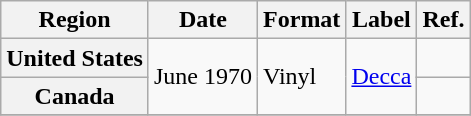<table class="wikitable plainrowheaders">
<tr>
<th scope="col">Region</th>
<th scope="col">Date</th>
<th scope="col">Format</th>
<th scope="col">Label</th>
<th scope="col">Ref.</th>
</tr>
<tr>
<th scope="row">United States</th>
<td rowspan="2">June 1970</td>
<td rowspan="2">Vinyl</td>
<td rowspan="2"><a href='#'>Decca</a></td>
<td></td>
</tr>
<tr>
<th scope="row">Canada</th>
<td></td>
</tr>
<tr>
</tr>
</table>
